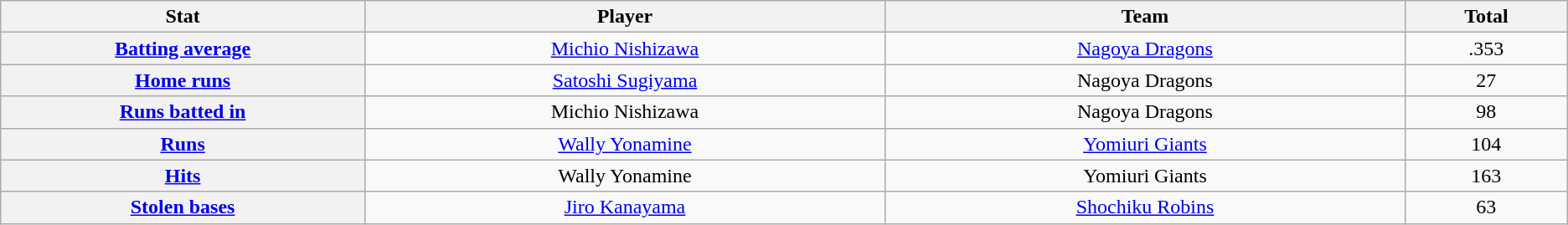<table class="wikitable" style="text-align:center;">
<tr>
<th scope="col" width="7%">Stat</th>
<th scope="col" width="10%">Player</th>
<th scope="col" width="10%">Team</th>
<th scope="col" width="3%">Total</th>
</tr>
<tr>
<th scope="row" style="text-align:center;"><a href='#'>Batting average</a></th>
<td><a href='#'>Michio Nishizawa</a></td>
<td><a href='#'>Nagoya Dragons</a></td>
<td>.353</td>
</tr>
<tr>
<th scope="row" style="text-align:center;"><a href='#'>Home runs</a></th>
<td><a href='#'>Satoshi Sugiyama</a></td>
<td>Nagoya Dragons</td>
<td>27</td>
</tr>
<tr>
<th scope="row" style="text-align:center;"><a href='#'>Runs batted in</a></th>
<td>Michio Nishizawa</td>
<td>Nagoya Dragons</td>
<td>98</td>
</tr>
<tr>
<th scope="row" style="text-align:center;"><a href='#'>Runs</a></th>
<td><a href='#'>Wally Yonamine</a></td>
<td><a href='#'>Yomiuri Giants</a></td>
<td>104</td>
</tr>
<tr>
<th scope="row" style="text-align:center;"><a href='#'>Hits</a></th>
<td>Wally Yonamine</td>
<td>Yomiuri Giants</td>
<td>163</td>
</tr>
<tr>
<th scope="row" style="text-align:center;"><a href='#'>Stolen bases</a></th>
<td><a href='#'>Jiro Kanayama</a></td>
<td><a href='#'>Shochiku Robins</a></td>
<td>63</td>
</tr>
</table>
